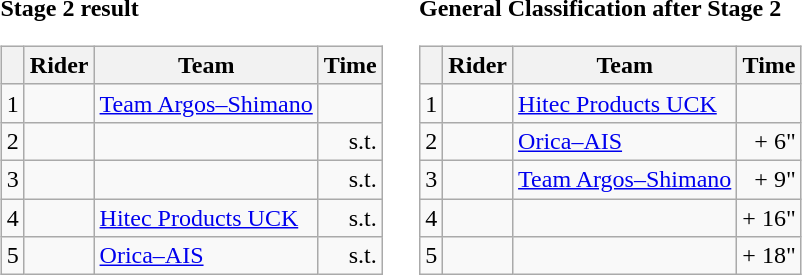<table>
<tr>
<td><strong>Stage 2 result</strong><br><table class="wikitable">
<tr>
<th></th>
<th>Rider</th>
<th>Team</th>
<th>Time</th>
</tr>
<tr>
<td>1</td>
<td></td>
<td><a href='#'>Team Argos–Shimano</a></td>
<td align="right"></td>
</tr>
<tr>
<td>2</td>
<td></td>
<td></td>
<td align="right">s.t.</td>
</tr>
<tr>
<td>3</td>
<td></td>
<td></td>
<td align="right">s.t.</td>
</tr>
<tr>
<td>4</td>
<td></td>
<td><a href='#'>Hitec Products UCK</a></td>
<td align="right">s.t.</td>
</tr>
<tr>
<td>5</td>
<td></td>
<td><a href='#'>Orica–AIS</a></td>
<td align="right">s.t.</td>
</tr>
</table>
</td>
<td></td>
<td><strong>General Classification after Stage 2</strong><br><table class="wikitable">
<tr>
<th></th>
<th>Rider</th>
<th>Team</th>
<th>Time</th>
</tr>
<tr>
<td>1</td>
<td></td>
<td><a href='#'>Hitec Products UCK</a></td>
<td align="right"></td>
</tr>
<tr>
<td>2</td>
<td></td>
<td><a href='#'>Orica–AIS</a></td>
<td align="right">+ 6"</td>
</tr>
<tr>
<td>3</td>
<td></td>
<td><a href='#'>Team Argos–Shimano</a></td>
<td align="right">+ 9"</td>
</tr>
<tr>
<td>4</td>
<td></td>
<td></td>
<td align="right">+ 16"</td>
</tr>
<tr>
<td>5</td>
<td></td>
<td></td>
<td align="right">+ 18"</td>
</tr>
</table>
</td>
</tr>
</table>
